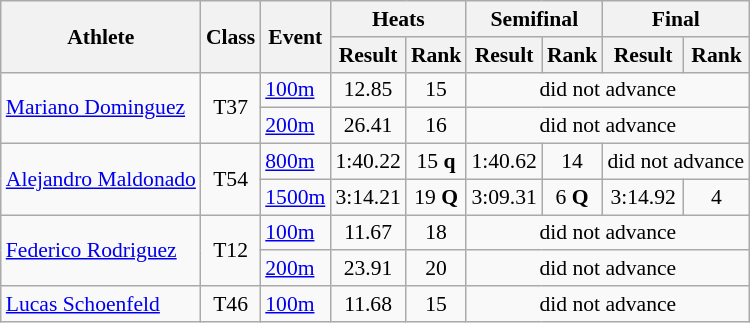<table class=wikitable style="font-size:90%">
<tr>
<th rowspan="2">Athlete</th>
<th rowspan="2">Class</th>
<th rowspan="2">Event</th>
<th colspan="2">Heats</th>
<th colspan="2">Semifinal</th>
<th colspan="3">Final</th>
</tr>
<tr>
<th>Result</th>
<th>Rank</th>
<th>Result</th>
<th>Rank</th>
<th>Result</th>
<th>Rank</th>
</tr>
<tr>
<td rowspan="2"><a href='#'>Mariano Dominguez</a></td>
<td rowspan="2" style="text-align:center;">T37</td>
<td><a href='#'>100m</a></td>
<td style="text-align:center;">12.85</td>
<td style="text-align:center;">15</td>
<td style="text-align:center;" colspan="4">did not advance</td>
</tr>
<tr>
<td><a href='#'>200m</a></td>
<td style="text-align:center;">26.41</td>
<td style="text-align:center;">16</td>
<td style="text-align:center;" colspan="4">did not advance</td>
</tr>
<tr>
<td rowspan="2"><a href='#'>Alejandro Maldonado</a></td>
<td rowspan="2" style="text-align:center;">T54</td>
<td><a href='#'>800m</a></td>
<td style="text-align:center;">1:40.22</td>
<td style="text-align:center;">15 <strong>q</strong></td>
<td style="text-align:center;">1:40.62</td>
<td style="text-align:center;">14</td>
<td style="text-align:center;" colspan="2">did not advance</td>
</tr>
<tr>
<td><a href='#'>1500m</a></td>
<td style="text-align:center;">3:14.21</td>
<td style="text-align:center;">19 <strong>Q</strong></td>
<td style="text-align:center;">3:09.31</td>
<td style="text-align:center;">6 <strong>Q</strong></td>
<td style="text-align:center;">3:14.92</td>
<td style="text-align:center;">4</td>
</tr>
<tr>
<td rowspan="2"><a href='#'>Federico Rodriguez</a></td>
<td rowspan="2" style="text-align:center;">T12</td>
<td><a href='#'>100m</a></td>
<td style="text-align:center;">11.67</td>
<td style="text-align:center;">18</td>
<td style="text-align:center;" colspan="4">did not advance</td>
</tr>
<tr>
<td><a href='#'>200m</a></td>
<td style="text-align:center;">23.91</td>
<td style="text-align:center;">20</td>
<td style="text-align:center;" colspan="4">did not advance</td>
</tr>
<tr>
<td><a href='#'>Lucas Schoenfeld</a></td>
<td style="text-align:center;">T46</td>
<td><a href='#'>100m</a></td>
<td style="text-align:center;">11.68</td>
<td style="text-align:center;">15</td>
<td style="text-align:center;" colspan="4">did not advance</td>
</tr>
</table>
